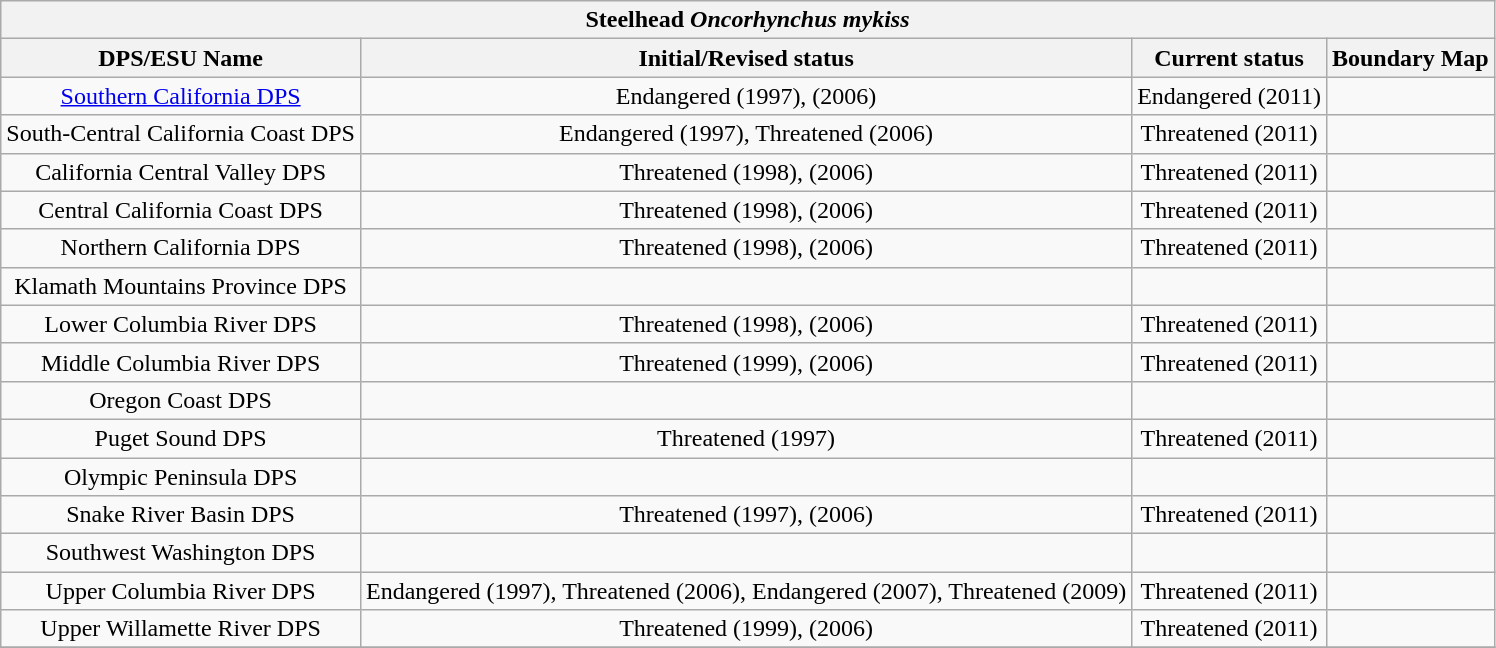<table class="wikitable">
<tr align="center" valign="top">
<th colspan="4">Steelhead <em>Oncorhynchus mykiss</em></th>
</tr>
<tr>
<th>DPS/ESU Name</th>
<th>Initial/Revised status</th>
<th>Current status</th>
<th>Boundary Map</th>
</tr>
<tr align="center" valign="top">
<td><a href='#'>Southern California DPS</a></td>
<td>Endangered (1997), (2006)</td>
<td>Endangered (2011)</td>
<td></td>
</tr>
<tr align="center" valign="top">
<td>South-Central California Coast DPS</td>
<td>Endangered (1997), Threatened (2006)</td>
<td>Threatened (2011)</td>
<td></td>
</tr>
<tr align="center" valign="top">
<td>California Central Valley DPS</td>
<td>Threatened (1998), (2006)</td>
<td>Threatened (2011)</td>
<td></td>
</tr>
<tr align="center" valign="top">
<td>Central California Coast DPS</td>
<td>Threatened (1998), (2006)</td>
<td>Threatened (2011)</td>
<td></td>
</tr>
<tr align="center" valign="top">
<td>Northern California DPS</td>
<td>Threatened (1998), (2006)</td>
<td>Threatened (2011)</td>
<td></td>
</tr>
<tr align="center" valign="top">
<td>Klamath Mountains Province DPS</td>
<td></td>
<td></td>
<td></td>
</tr>
<tr align="center" valign="top">
<td>Lower Columbia River DPS</td>
<td>Threatened (1998), (2006)</td>
<td>Threatened (2011)</td>
<td></td>
</tr>
<tr align="center" valign="top">
<td>Middle Columbia River DPS</td>
<td>Threatened (1999), (2006)</td>
<td>Threatened (2011)</td>
<td></td>
</tr>
<tr align="center" valign="top">
<td>Oregon Coast DPS</td>
<td></td>
<td></td>
<td></td>
</tr>
<tr align="center" valign="top">
<td>Puget Sound DPS</td>
<td>Threatened (1997)</td>
<td>Threatened (2011)</td>
<td></td>
</tr>
<tr align="center" valign="top">
<td>Olympic Peninsula DPS</td>
<td></td>
<td></td>
<td></td>
</tr>
<tr align="center" valign="top">
<td>Snake River Basin DPS</td>
<td>Threatened (1997), (2006) </td>
<td>Threatened (2011)</td>
<td></td>
</tr>
<tr align="center" valign="top">
<td>Southwest Washington DPS</td>
<td></td>
<td></td>
<td></td>
</tr>
<tr align="center" valign="top">
<td>Upper Columbia River DPS</td>
<td>Endangered (1997), Threatened (2006), Endangered (2007), Threatened (2009)</td>
<td>Threatened (2011)</td>
<td></td>
</tr>
<tr align="center" valign="top">
<td>Upper Willamette River DPS</td>
<td>Threatened (1999), (2006)</td>
<td>Threatened (2011)</td>
<td></td>
</tr>
<tr align="center" valign="top">
</tr>
</table>
